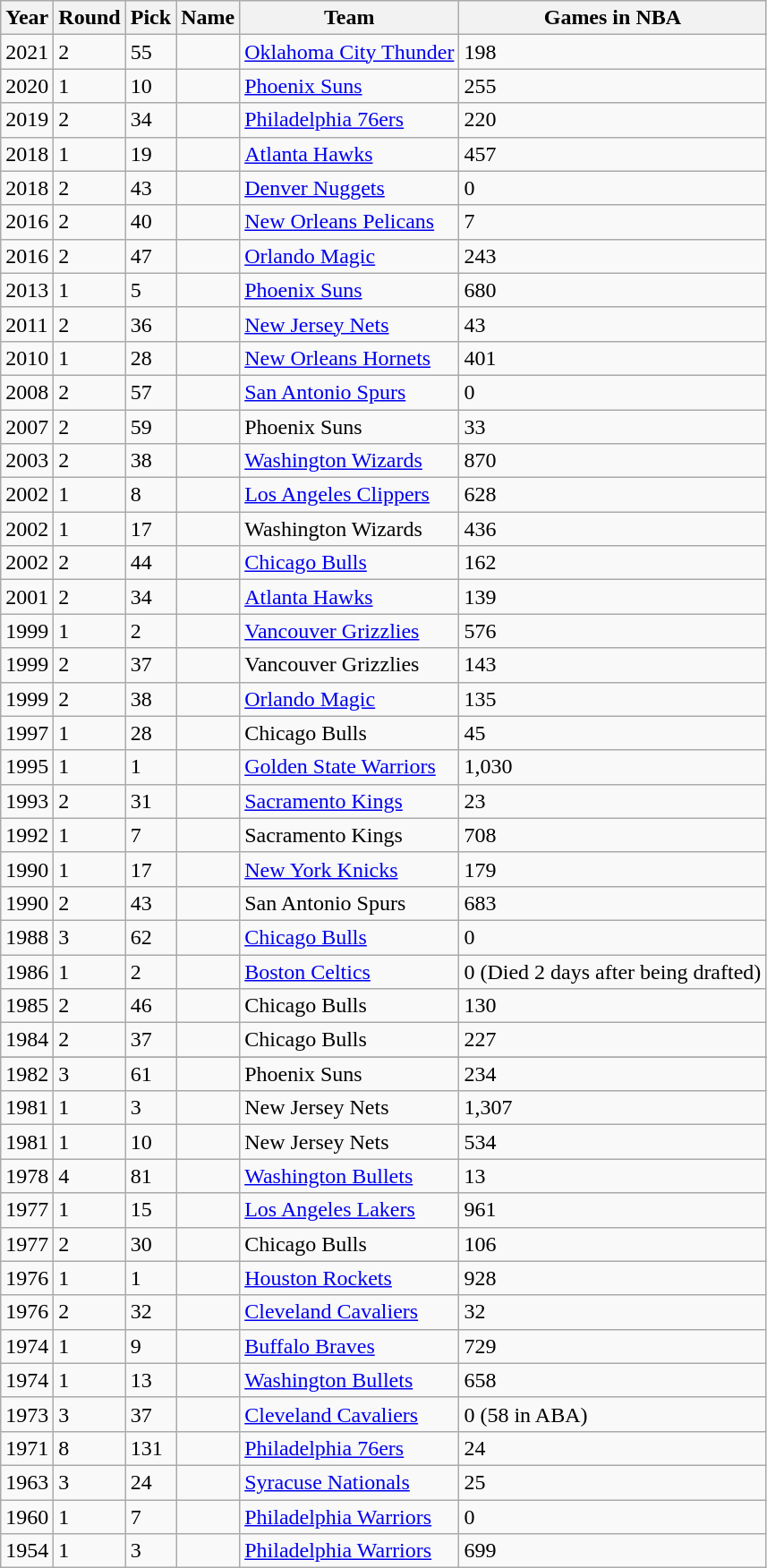<table class="wikitable sortable">
<tr>
<th>Year</th>
<th>Round</th>
<th>Pick</th>
<th>Name</th>
<th>Team</th>
<th>Games in NBA</th>
</tr>
<tr>
<td>2021</td>
<td>2</td>
<td>55</td>
<td></td>
<td><a href='#'>Oklahoma City Thunder</a></td>
<td>198</td>
</tr>
<tr>
<td>2020</td>
<td>1</td>
<td>10</td>
<td></td>
<td><a href='#'>Phoenix Suns</a></td>
<td>255</td>
</tr>
<tr>
<td>2019</td>
<td>2</td>
<td>34</td>
<td></td>
<td><a href='#'>Philadelphia 76ers</a></td>
<td>220</td>
</tr>
<tr>
<td>2018</td>
<td>1</td>
<td>19</td>
<td></td>
<td><a href='#'>Atlanta Hawks</a></td>
<td>457</td>
</tr>
<tr>
<td>2018</td>
<td>2</td>
<td>43</td>
<td></td>
<td><a href='#'>Denver Nuggets</a></td>
<td>0</td>
</tr>
<tr>
<td>2016</td>
<td>2</td>
<td>40</td>
<td></td>
<td><a href='#'>New Orleans Pelicans</a></td>
<td>7</td>
</tr>
<tr>
<td>2016</td>
<td>2</td>
<td>47</td>
<td></td>
<td><a href='#'>Orlando Magic</a></td>
<td>243</td>
</tr>
<tr>
<td>2013</td>
<td>1</td>
<td>5</td>
<td></td>
<td><a href='#'>Phoenix Suns</a></td>
<td>680</td>
</tr>
<tr>
<td>2011</td>
<td>2</td>
<td>36</td>
<td></td>
<td><a href='#'>New Jersey Nets</a></td>
<td>43</td>
</tr>
<tr>
<td>2010</td>
<td>1</td>
<td>28</td>
<td></td>
<td><a href='#'>New Orleans Hornets</a></td>
<td>401</td>
</tr>
<tr>
<td>2008</td>
<td>2</td>
<td>57</td>
<td></td>
<td><a href='#'>San Antonio Spurs</a></td>
<td>0</td>
</tr>
<tr>
<td>2007</td>
<td>2</td>
<td>59</td>
<td></td>
<td>Phoenix Suns</td>
<td>33</td>
</tr>
<tr>
<td>2003</td>
<td>2</td>
<td>38</td>
<td></td>
<td><a href='#'>Washington Wizards</a></td>
<td>870</td>
</tr>
<tr>
<td>2002</td>
<td>1</td>
<td>8</td>
<td></td>
<td><a href='#'>Los Angeles Clippers</a></td>
<td>628</td>
</tr>
<tr>
<td>2002</td>
<td>1</td>
<td>17</td>
<td></td>
<td>Washington Wizards</td>
<td>436</td>
</tr>
<tr>
<td>2002</td>
<td>2</td>
<td>44</td>
<td></td>
<td><a href='#'>Chicago Bulls</a></td>
<td>162</td>
</tr>
<tr>
<td>2001</td>
<td>2</td>
<td>34</td>
<td></td>
<td><a href='#'>Atlanta Hawks</a></td>
<td>139</td>
</tr>
<tr>
<td>1999</td>
<td>1</td>
<td>2</td>
<td></td>
<td><a href='#'>Vancouver Grizzlies</a></td>
<td>576</td>
</tr>
<tr>
<td>1999</td>
<td>2</td>
<td>37</td>
<td></td>
<td>Vancouver Grizzlies</td>
<td>143</td>
</tr>
<tr>
<td>1999</td>
<td>2</td>
<td>38</td>
<td></td>
<td><a href='#'>Orlando Magic</a></td>
<td>135</td>
</tr>
<tr>
<td>1997</td>
<td>1</td>
<td>28</td>
<td></td>
<td>Chicago Bulls</td>
<td>45</td>
</tr>
<tr>
<td>1995</td>
<td>1</td>
<td>1</td>
<td></td>
<td><a href='#'>Golden State Warriors</a></td>
<td>1,030</td>
</tr>
<tr>
<td>1993</td>
<td>2</td>
<td>31</td>
<td></td>
<td><a href='#'>Sacramento Kings</a></td>
<td>23</td>
</tr>
<tr>
<td>1992</td>
<td>1</td>
<td>7</td>
<td></td>
<td>Sacramento Kings</td>
<td>708</td>
</tr>
<tr>
<td>1990</td>
<td>1</td>
<td>17</td>
<td></td>
<td><a href='#'>New York Knicks</a></td>
<td>179</td>
</tr>
<tr>
<td>1990</td>
<td>2</td>
<td>43</td>
<td></td>
<td>San Antonio Spurs</td>
<td>683</td>
</tr>
<tr>
<td>1988</td>
<td>3</td>
<td>62</td>
<td></td>
<td><a href='#'>Chicago Bulls</a></td>
<td>0</td>
</tr>
<tr>
<td>1986</td>
<td>1</td>
<td>2</td>
<td></td>
<td><a href='#'>Boston Celtics</a></td>
<td>0 (Died 2 days after being drafted)</td>
</tr>
<tr>
<td>1985</td>
<td>2</td>
<td>46</td>
<td></td>
<td>Chicago Bulls</td>
<td>130</td>
</tr>
<tr>
<td>1984</td>
<td>2</td>
<td>37</td>
<td></td>
<td>Chicago Bulls</td>
<td>227</td>
</tr>
<tr>
</tr>
<tr>
<td>1982</td>
<td>3</td>
<td>61</td>
<td></td>
<td>Phoenix Suns</td>
<td>234</td>
</tr>
<tr>
<td>1981</td>
<td>1</td>
<td>3</td>
<td></td>
<td>New Jersey Nets</td>
<td>1,307</td>
</tr>
<tr>
<td>1981</td>
<td>1</td>
<td>10</td>
<td></td>
<td>New Jersey Nets</td>
<td>534</td>
</tr>
<tr>
<td>1978</td>
<td>4</td>
<td>81</td>
<td></td>
<td><a href='#'>Washington Bullets</a></td>
<td>13</td>
</tr>
<tr>
<td>1977</td>
<td>1</td>
<td>15</td>
<td></td>
<td><a href='#'>Los Angeles Lakers</a></td>
<td>961</td>
</tr>
<tr>
<td>1977</td>
<td>2</td>
<td>30</td>
<td></td>
<td>Chicago Bulls</td>
<td>106</td>
</tr>
<tr>
<td>1976</td>
<td>1</td>
<td>1</td>
<td></td>
<td><a href='#'>Houston Rockets</a></td>
<td>928</td>
</tr>
<tr>
<td>1976</td>
<td>2</td>
<td>32</td>
<td></td>
<td><a href='#'>Cleveland Cavaliers</a></td>
<td>32</td>
</tr>
<tr>
<td>1974</td>
<td>1</td>
<td>9</td>
<td></td>
<td><a href='#'>Buffalo Braves</a></td>
<td>729</td>
</tr>
<tr>
<td>1974</td>
<td>1</td>
<td>13</td>
<td></td>
<td><a href='#'>Washington Bullets</a></td>
<td>658</td>
</tr>
<tr>
<td>1973</td>
<td>3</td>
<td>37</td>
<td></td>
<td><a href='#'>Cleveland Cavaliers</a></td>
<td>0 (58 in ABA)</td>
</tr>
<tr>
<td>1971</td>
<td>8</td>
<td>131</td>
<td></td>
<td><a href='#'>Philadelphia 76ers</a></td>
<td>24</td>
</tr>
<tr>
<td>1963</td>
<td>3</td>
<td>24</td>
<td></td>
<td><a href='#'>Syracuse Nationals</a></td>
<td>25</td>
</tr>
<tr |->
<td>1960</td>
<td>1</td>
<td>7</td>
<td></td>
<td><a href='#'>Philadelphia Warriors</a></td>
<td>0</td>
</tr>
<tr>
<td>1954</td>
<td>1</td>
<td>3</td>
<td></td>
<td><a href='#'>Philadelphia Warriors</a></td>
<td>699</td>
</tr>
</table>
